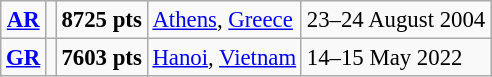<table class="wikitable" style="font-size:95%; position:relative;">
<tr>
<td align=center><strong><a href='#'>AR</a></strong></td>
<td></td>
<td><strong>8725 pts</strong></td>
<td><a href='#'>Athens</a>, <a href='#'>Greece</a></td>
<td>23–24 August 2004</td>
</tr>
<tr>
<td align=center><strong><a href='#'>GR</a></strong></td>
<td></td>
<td><strong>7603 pts</strong></td>
<td><a href='#'>Hanoi</a>, <a href='#'>Vietnam</a></td>
<td>14–15 May 2022</td>
</tr>
</table>
